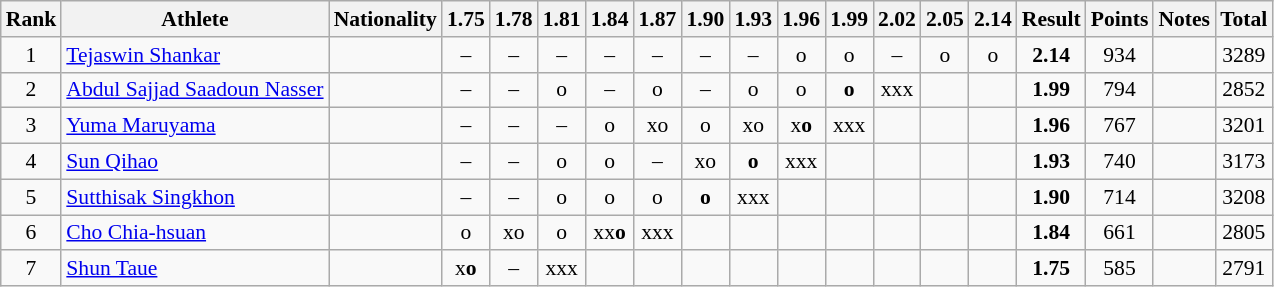<table class="wikitable sortable" style="text-align:center; font-size:90%">
<tr>
<th>Rank</th>
<th>Athlete</th>
<th>Nationality</th>
<th>1.75</th>
<th>1.78</th>
<th>1.81</th>
<th>1.84</th>
<th>1.87</th>
<th>1.90</th>
<th>1.93</th>
<th>1.96</th>
<th>1.99</th>
<th>2.02</th>
<th>2.05</th>
<th>2.14</th>
<th>Result</th>
<th>Points</th>
<th>Notes</th>
<th>Total</th>
</tr>
<tr>
<td>1</td>
<td align="left"><a href='#'>Tejaswin Shankar</a></td>
<td align=left></td>
<td>–</td>
<td>–</td>
<td>–</td>
<td>–</td>
<td>–</td>
<td>–</td>
<td>–</td>
<td>o</td>
<td>o</td>
<td>–</td>
<td>o</td>
<td>o</td>
<td><strong>2.14</strong></td>
<td>934</td>
<td></td>
<td>3289</td>
</tr>
<tr>
<td>2</td>
<td align="left"><a href='#'>Abdul Sajjad Saadoun Nasser</a></td>
<td align=left></td>
<td>–</td>
<td>–</td>
<td>o</td>
<td>–</td>
<td>o</td>
<td>–</td>
<td>o</td>
<td>o</td>
<td><strong>o</strong></td>
<td>xxx</td>
<td></td>
<td></td>
<td><strong>1.99</strong></td>
<td>794</td>
<td></td>
<td>2852</td>
</tr>
<tr>
<td>3</td>
<td align="left"><a href='#'>Yuma Maruyama</a></td>
<td align=left></td>
<td>–</td>
<td>–</td>
<td>–</td>
<td>o</td>
<td>xo</td>
<td>o</td>
<td>xo</td>
<td>x<strong>o</strong></td>
<td>xxx</td>
<td></td>
<td></td>
<td></td>
<td><strong>1.96</strong></td>
<td>767</td>
<td></td>
<td>3201</td>
</tr>
<tr>
<td>4</td>
<td align="left"><a href='#'>Sun Qihao</a></td>
<td align=left></td>
<td>–</td>
<td>–</td>
<td>o</td>
<td>o</td>
<td>–</td>
<td>xo</td>
<td><strong>o</strong></td>
<td>xxx</td>
<td></td>
<td></td>
<td></td>
<td></td>
<td><strong>1.93</strong></td>
<td>740</td>
<td></td>
<td>3173</td>
</tr>
<tr>
<td>5</td>
<td align="left"><a href='#'>Sutthisak Singkhon</a></td>
<td align=left></td>
<td>–</td>
<td>–</td>
<td>o</td>
<td>o</td>
<td>o</td>
<td><strong>o</strong></td>
<td>xxx</td>
<td></td>
<td></td>
<td></td>
<td></td>
<td></td>
<td><strong>1.90</strong></td>
<td>714</td>
<td></td>
<td>3208</td>
</tr>
<tr>
<td>6</td>
<td align="left"><a href='#'>Cho Chia-hsuan</a></td>
<td align=left></td>
<td>o</td>
<td>xo</td>
<td>o</td>
<td>xx<strong>o</strong></td>
<td>xxx</td>
<td></td>
<td></td>
<td></td>
<td></td>
<td></td>
<td></td>
<td></td>
<td><strong>1.84</strong></td>
<td>661</td>
<td></td>
<td>2805</td>
</tr>
<tr>
<td>7</td>
<td align="left"><a href='#'>Shun Taue</a></td>
<td align=left></td>
<td>x<strong>o</strong></td>
<td>–</td>
<td>xxx</td>
<td></td>
<td></td>
<td></td>
<td></td>
<td></td>
<td></td>
<td></td>
<td></td>
<td></td>
<td><strong>1.75</strong></td>
<td>585</td>
<td></td>
<td>2791</td>
</tr>
</table>
